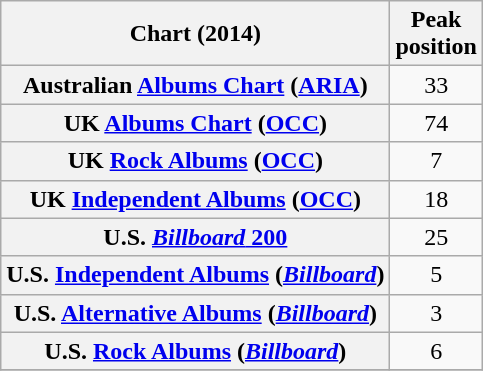<table class="wikitable sortable plainrowheaders" style="text-align:center;">
<tr>
<th scope="col">Chart (2014)</th>
<th scope="col">Peak<br>position</th>
</tr>
<tr>
<th scope="row">Australian <a href='#'>Albums Chart</a> (<a href='#'>ARIA</a>)</th>
<td align="center">33</td>
</tr>
<tr>
<th scope="row">UK <a href='#'>Albums Chart</a> (<a href='#'>OCC</a>)</th>
<td>74</td>
</tr>
<tr>
<th scope="row">UK <a href='#'>Rock Albums</a> (<a href='#'>OCC</a>)</th>
<td>7</td>
</tr>
<tr>
<th scope="row">UK <a href='#'>Independent Albums</a> (<a href='#'>OCC</a>)</th>
<td>18</td>
</tr>
<tr>
<th scope="row">U.S. <a href='#'><em>Billboard</em> 200</a></th>
<td align="center">25</td>
</tr>
<tr>
<th scope="row">U.S. <a href='#'>Independent Albums</a> (<a href='#'><em>Billboard</em></a>)</th>
<td align="center">5</td>
</tr>
<tr>
<th scope="row">U.S. <a href='#'>Alternative Albums</a> (<a href='#'><em>Billboard</em></a>)</th>
<td align="center">3</td>
</tr>
<tr>
<th scope="row">U.S. <a href='#'>Rock Albums</a> (<a href='#'><em>Billboard</em></a>)</th>
<td align="center">6</td>
</tr>
<tr>
</tr>
</table>
